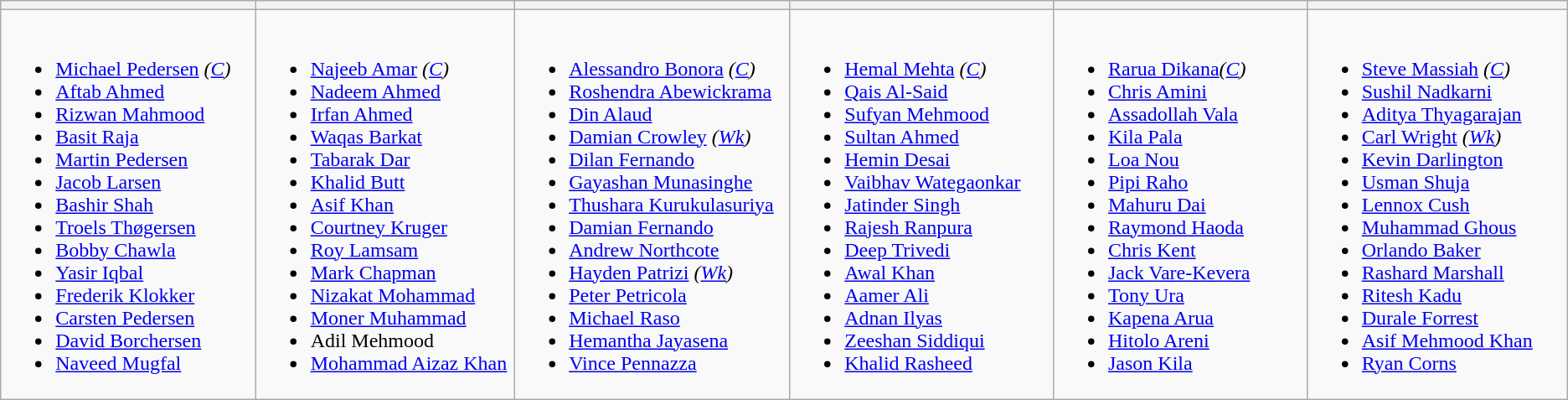<table class="wikitable">
<tr>
<th width=330></th>
<th width=330></th>
<th width=330></th>
<th width=330></th>
<th width=330></th>
<th width=330></th>
</tr>
<tr>
<td valign=top><br><ul><li><a href='#'>Michael Pedersen</a> <em>(<a href='#'>C</a>)</em></li><li><a href='#'>Aftab Ahmed</a></li><li><a href='#'>Rizwan Mahmood</a></li><li><a href='#'>Basit Raja</a></li><li><a href='#'>Martin Pedersen</a></li><li><a href='#'>Jacob Larsen</a></li><li><a href='#'>Bashir Shah</a></li><li><a href='#'>Troels Thøgersen</a></li><li><a href='#'>Bobby Chawla</a></li><li><a href='#'>Yasir Iqbal</a></li><li><a href='#'>Frederik Klokker</a></li><li><a href='#'>Carsten Pedersen</a></li><li><a href='#'>David Borchersen</a></li><li><a href='#'>Naveed Mugfal</a></li></ul></td>
<td valign=top><br><ul><li><a href='#'>Najeeb Amar</a> <em>(<a href='#'>C</a>)</em></li><li><a href='#'>Nadeem Ahmed</a></li><li><a href='#'>Irfan Ahmed</a></li><li><a href='#'>Waqas Barkat</a></li><li><a href='#'>Tabarak Dar</a></li><li><a href='#'>Khalid Butt</a></li><li><a href='#'>Asif Khan</a></li><li><a href='#'>Courtney Kruger</a></li><li><a href='#'>Roy Lamsam</a></li><li><a href='#'>Mark Chapman</a></li><li><a href='#'>Nizakat Mohammad</a></li><li><a href='#'>Moner Muhammad</a></li><li>Adil Mehmood</li><li><a href='#'>Mohammad Aizaz Khan</a></li></ul></td>
<td valign=top><br><ul><li><a href='#'>Alessandro Bonora</a> <em>(<a href='#'>C</a>)</em></li><li><a href='#'>Roshendra Abewickrama</a></li><li><a href='#'>Din Alaud</a></li><li><a href='#'>Damian Crowley</a> <em>(<a href='#'>Wk</a>)</em></li><li><a href='#'>Dilan Fernando</a></li><li><a href='#'>Gayashan Munasinghe</a></li><li><a href='#'>Thushara Kurukulasuriya</a></li><li><a href='#'>Damian Fernando</a></li><li><a href='#'>Andrew Northcote</a></li><li><a href='#'>Hayden Patrizi</a> <em>(<a href='#'>Wk</a>)</em></li><li><a href='#'>Peter Petricola</a></li><li><a href='#'>Michael Raso</a></li><li><a href='#'>Hemantha Jayasena</a></li><li><a href='#'>Vince Pennazza</a></li></ul></td>
<td valign=top><br><ul><li><a href='#'>Hemal Mehta</a> <em>(<a href='#'>C</a>)</em></li><li><a href='#'>Qais Al-Said</a></li><li><a href='#'>Sufyan Mehmood</a></li><li><a href='#'>Sultan Ahmed</a></li><li><a href='#'>Hemin Desai</a></li><li><a href='#'>Vaibhav Wategaonkar</a></li><li><a href='#'>Jatinder Singh</a></li><li><a href='#'>Rajesh Ranpura</a></li><li><a href='#'>Deep Trivedi</a></li><li><a href='#'>Awal Khan</a></li><li><a href='#'>Aamer Ali</a></li><li><a href='#'>Adnan Ilyas</a></li><li><a href='#'>Zeeshan Siddiqui</a></li><li><a href='#'>Khalid Rasheed</a></li></ul></td>
<td valign=top><br><ul><li><a href='#'>Rarua Dikana</a><em>(<a href='#'>C</a>)</em></li><li><a href='#'>Chris Amini</a></li><li><a href='#'>Assadollah Vala</a></li><li><a href='#'>Kila Pala</a></li><li><a href='#'>Loa Nou</a></li><li><a href='#'>Pipi Raho</a></li><li><a href='#'>Mahuru Dai</a></li><li><a href='#'>Raymond Haoda</a></li><li><a href='#'>Chris Kent</a></li><li><a href='#'>Jack Vare-Kevera</a></li><li><a href='#'>Tony Ura</a></li><li><a href='#'>Kapena Arua</a></li><li><a href='#'>Hitolo Areni</a></li><li><a href='#'>Jason Kila</a></li></ul></td>
<td valign=top><br><ul><li><a href='#'>Steve Massiah</a> <em>(<a href='#'>C</a>)</em></li><li><a href='#'>Sushil Nadkarni</a></li><li><a href='#'>Aditya Thyagarajan</a></li><li><a href='#'>Carl Wright</a> <em>(<a href='#'>Wk</a>)</em></li><li><a href='#'>Kevin Darlington</a></li><li><a href='#'>Usman Shuja</a></li><li><a href='#'>Lennox Cush</a></li><li><a href='#'>Muhammad Ghous</a></li><li><a href='#'>Orlando Baker</a></li><li><a href='#'>Rashard Marshall</a></li><li><a href='#'>Ritesh Kadu</a></li><li><a href='#'>Durale Forrest</a></li><li><a href='#'>Asif Mehmood Khan</a></li><li><a href='#'>Ryan Corns</a></li></ul></td>
</tr>
</table>
